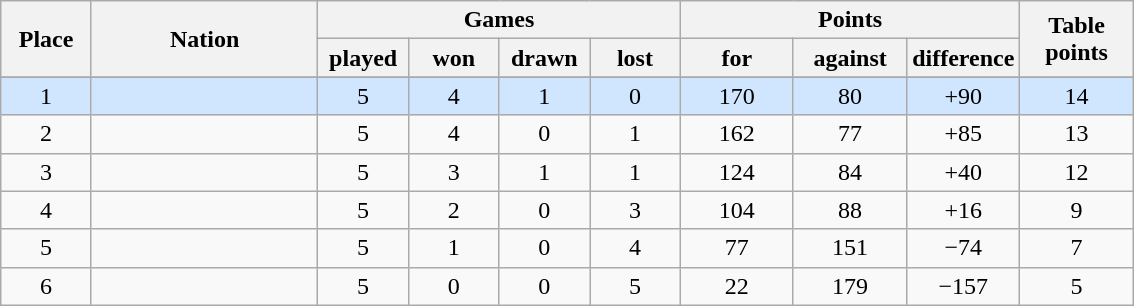<table class="wikitable">
<tr>
<th rowspan=2 width="8%">Place</th>
<th rowspan=2 width="20%">Nation</th>
<th colspan=4 width="32%">Games</th>
<th colspan=3 width="30%">Points</th>
<th rowspan=2 width="10%">Table<br>points</th>
</tr>
<tr>
<th width="8%">played</th>
<th width="8%">won</th>
<th width="8%">drawn</th>
<th width="8%">lost</th>
<th width="10%">for</th>
<th width="10%">against</th>
<th width="10%">difference</th>
</tr>
<tr>
</tr>
<tr align=center |-width=10px bgcolor="#D0E6FF">
<td>1</td>
<td align=left></td>
<td>5</td>
<td>4</td>
<td>1</td>
<td>0</td>
<td>170</td>
<td>80</td>
<td>+90</td>
<td>14</td>
</tr>
<tr align=center |-width=10px>
<td>2</td>
<td align=left></td>
<td>5</td>
<td>4</td>
<td>0</td>
<td>1</td>
<td>162</td>
<td>77</td>
<td>+85</td>
<td>13</td>
</tr>
<tr align=center>
<td>3</td>
<td align=left></td>
<td>5</td>
<td>3</td>
<td>1</td>
<td>1</td>
<td>124</td>
<td>84</td>
<td>+40</td>
<td>12</td>
</tr>
<tr align=center |-width=10px>
<td>4</td>
<td align=left></td>
<td>5</td>
<td>2</td>
<td>0</td>
<td>3</td>
<td>104</td>
<td>88</td>
<td>+16</td>
<td>9</td>
</tr>
<tr align=center |-width=10px>
<td>5</td>
<td align=left></td>
<td>5</td>
<td>1</td>
<td>0</td>
<td>4</td>
<td>77</td>
<td>151</td>
<td>−74</td>
<td>7</td>
</tr>
<tr align=center>
<td>6</td>
<td align=left></td>
<td>5</td>
<td>0</td>
<td>0</td>
<td>5</td>
<td>22</td>
<td>179</td>
<td>−157</td>
<td>5</td>
</tr>
</table>
